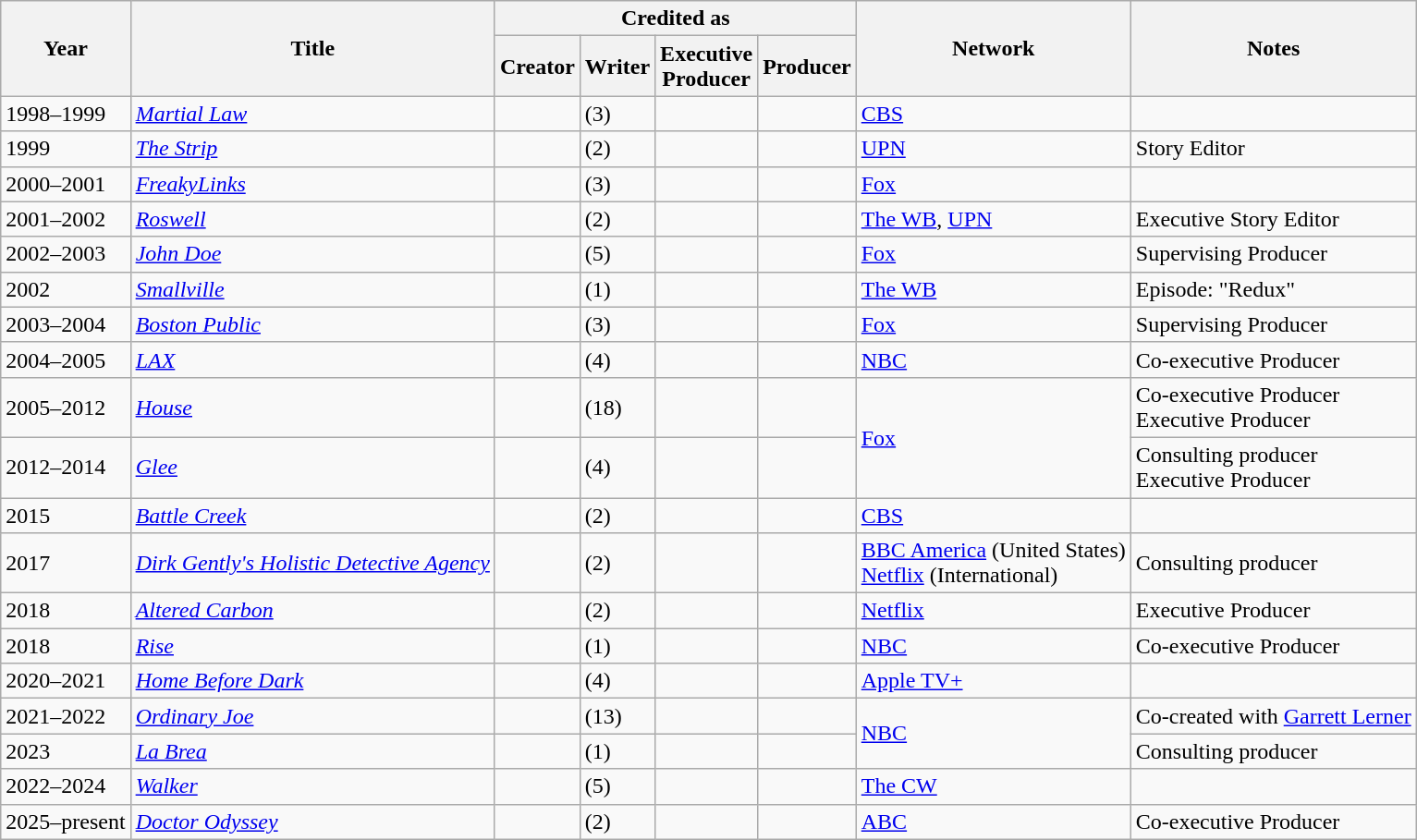<table class="wikitable sortable">
<tr>
<th rowspan="2">Year</th>
<th rowspan="2">Title</th>
<th colspan="4">Credited as</th>
<th rowspan="2">Network</th>
<th rowspan="2">Notes</th>
</tr>
<tr>
<th>Creator</th>
<th>Writer</th>
<th>Executive<br>Producer</th>
<th>Producer</th>
</tr>
<tr>
<td>1998–1999</td>
<td><em><a href='#'>Martial Law</a></em></td>
<td></td>
<td> (3)</td>
<td></td>
<td></td>
<td><a href='#'>CBS</a></td>
<td></td>
</tr>
<tr>
<td>1999</td>
<td><em><a href='#'>The Strip</a></em></td>
<td></td>
<td> (2)</td>
<td></td>
<td></td>
<td><a href='#'>UPN</a></td>
<td>Story Editor </td>
</tr>
<tr>
<td>2000–2001</td>
<td><em><a href='#'>FreakyLinks</a></em></td>
<td></td>
<td> (3)</td>
<td></td>
<td></td>
<td><a href='#'>Fox</a></td>
<td></td>
</tr>
<tr>
<td>2001–2002</td>
<td><em><a href='#'>Roswell</a></em></td>
<td></td>
<td> (2)</td>
<td></td>
<td></td>
<td><a href='#'>The WB</a>, <a href='#'>UPN</a></td>
<td>Executive Story Editor </td>
</tr>
<tr>
<td>2002–2003</td>
<td><em><a href='#'>John Doe</a></em></td>
<td></td>
<td> (5)</td>
<td></td>
<td></td>
<td><a href='#'>Fox</a></td>
<td>Supervising Producer </td>
</tr>
<tr>
<td>2002</td>
<td><em><a href='#'>Smallville</a></em></td>
<td></td>
<td> (1)</td>
<td></td>
<td></td>
<td><a href='#'>The WB</a></td>
<td>Episode: "Redux"</td>
</tr>
<tr>
<td>2003–2004</td>
<td><em><a href='#'>Boston Public</a></em></td>
<td></td>
<td> (3)</td>
<td></td>
<td></td>
<td><a href='#'>Fox</a></td>
<td>Supervising Producer </td>
</tr>
<tr>
<td>2004–2005</td>
<td><em><a href='#'>LAX</a></em></td>
<td></td>
<td> (4)</td>
<td></td>
<td></td>
<td><a href='#'>NBC</a></td>
<td>Co-executive Producer </td>
</tr>
<tr>
<td>2005–2012</td>
<td><em><a href='#'>House</a></em></td>
<td></td>
<td> (18)</td>
<td></td>
<td></td>
<td rowspan="2"><a href='#'>Fox</a></td>
<td>Co-executive Producer <br>Executive Producer </td>
</tr>
<tr>
<td>2012–2014</td>
<td><em><a href='#'>Glee</a></em></td>
<td></td>
<td> (4)</td>
<td></td>
<td></td>
<td>Consulting producer <br>Executive Producer </td>
</tr>
<tr>
<td>2015</td>
<td><em><a href='#'>Battle Creek</a></em></td>
<td></td>
<td> (2)</td>
<td></td>
<td></td>
<td><a href='#'>CBS</a></td>
<td></td>
</tr>
<tr>
<td>2017</td>
<td><em><a href='#'>Dirk Gently's Holistic Detective Agency</a></em></td>
<td></td>
<td> (2)</td>
<td></td>
<td></td>
<td><a href='#'>BBC America</a> (United States)<br><a href='#'>Netflix</a> (International)</td>
<td>Consulting producer </td>
</tr>
<tr>
<td>2018</td>
<td><em><a href='#'>Altered Carbon</a></em></td>
<td></td>
<td> (2)</td>
<td></td>
<td></td>
<td><a href='#'>Netflix</a></td>
<td>Executive Producer </td>
</tr>
<tr>
<td>2018</td>
<td><em><a href='#'>Rise</a></em></td>
<td></td>
<td> (1)</td>
<td></td>
<td></td>
<td><a href='#'>NBC</a></td>
<td>Co-executive Producer</td>
</tr>
<tr>
<td>2020–2021</td>
<td><em><a href='#'>Home Before Dark</a></em></td>
<td></td>
<td> (4)</td>
<td></td>
<td></td>
<td><a href='#'>Apple TV+</a></td>
<td></td>
</tr>
<tr>
<td>2021–2022</td>
<td><em><a href='#'>Ordinary Joe</a></em></td>
<td></td>
<td> (13)</td>
<td></td>
<td></td>
<td rowspan="2"><a href='#'>NBC</a></td>
<td>Co-created with <a href='#'>Garrett Lerner</a></td>
</tr>
<tr>
<td>2023</td>
<td><em><a href='#'>La Brea</a></em></td>
<td></td>
<td> (1)</td>
<td></td>
<td></td>
<td>Consulting producer </td>
</tr>
<tr>
<td>2022–2024</td>
<td><em><a href='#'>Walker</a></em></td>
<td></td>
<td> (5)</td>
<td></td>
<td></td>
<td><a href='#'>The CW</a></td>
<td></td>
</tr>
<tr>
<td>2025–present</td>
<td><em><a href='#'>Doctor Odyssey</a></em></td>
<td></td>
<td> (2)</td>
<td></td>
<td></td>
<td><a href='#'>ABC</a></td>
<td>Co-executive Producer </td>
</tr>
</table>
